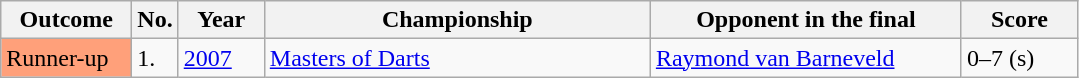<table class="sortable wikitable">
<tr>
<th style="width:80px;">Outcome</th>
<th style="width:20px;">No.</th>
<th style="width:50px;">Year</th>
<th style="width:250px;">Championship</th>
<th style="width:200px;">Opponent in the final</th>
<th style="width:70px;">Score</th>
</tr>
<tr style=>
<td style="background:#ffa07a;">Runner-up</td>
<td>1.</td>
<td><a href='#'>2007</a></td>
<td><a href='#'>Masters of Darts</a></td>
<td> <a href='#'>Raymond van Barneveld</a></td>
<td>0–7 (s)</td>
</tr>
</table>
